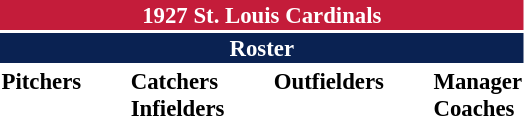<table class="toccolours" style="font-size: 95%;">
<tr>
<th colspan="10" style="background-color: #c41c3a; color: white; text-align: center;">1927 St. Louis Cardinals</th>
</tr>
<tr>
<td colspan="10" style="background-color: #0a2252; color: white; text-align: center;"><strong>Roster</strong></td>
</tr>
<tr>
<td valign="top"><strong>Pitchers</strong><br>












</td>
<td width="25px"></td>
<td valign="top"><strong>Catchers</strong><br>



<strong>Infielders</strong>






</td>
<td width="25px"></td>
<td valign="top"><strong>Outfielders</strong><br>







</td>
<td width="25px"></td>
<td valign="top"><strong>Manager</strong><br>
<strong>Coaches</strong>
</td>
</tr>
</table>
